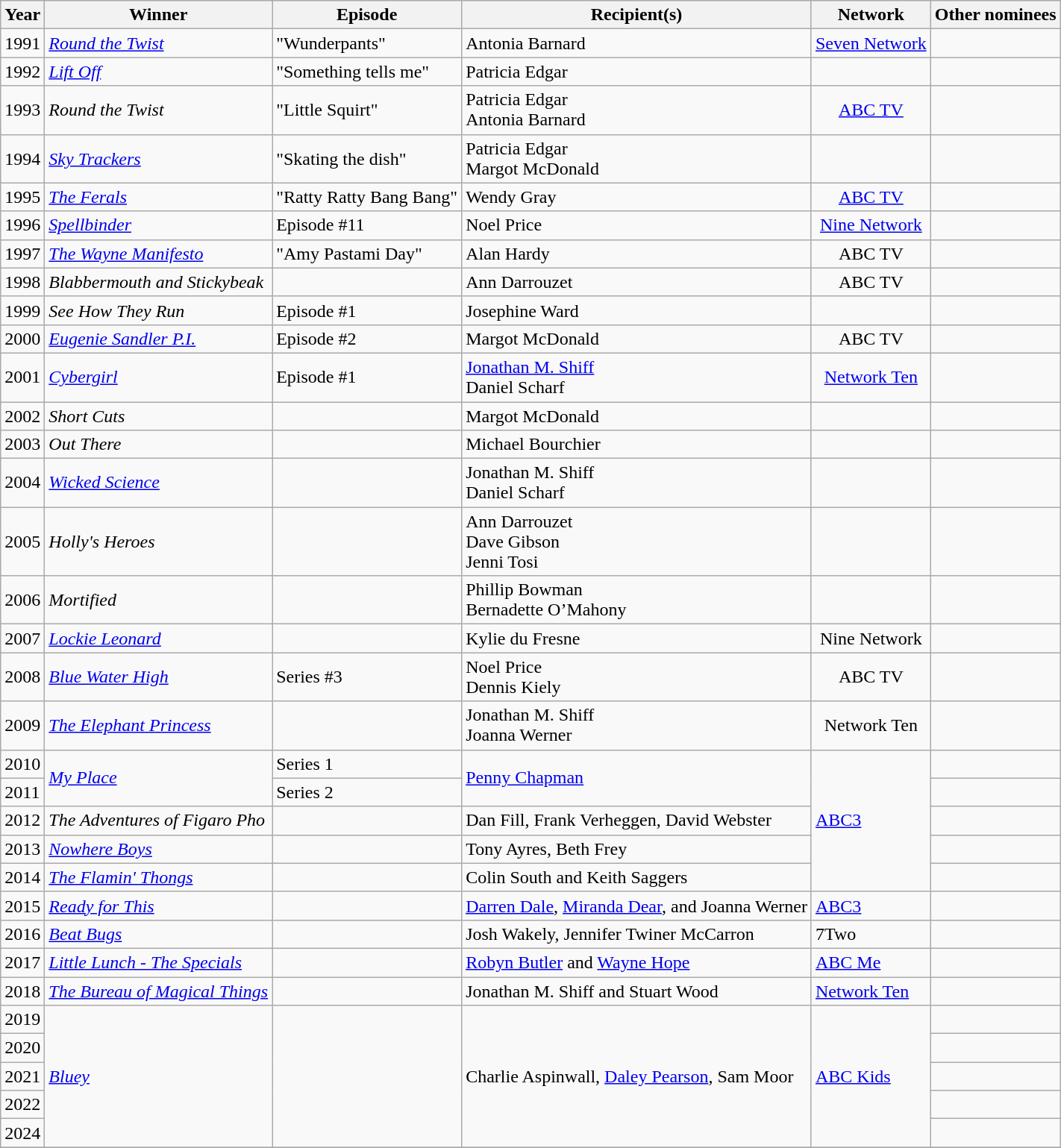<table class="wikitable">
<tr>
<th>Year</th>
<th>Winner</th>
<th>Episode</th>
<th>Recipient(s)</th>
<th>Network</th>
<th>Other nominees</th>
</tr>
<tr>
<td>1991</td>
<td><em><a href='#'>Round the Twist</a></em></td>
<td>"Wunderpants"</td>
<td>Antonia Barnard</td>
<td align="center"><a href='#'>Seven Network</a></td>
<td></td>
</tr>
<tr>
<td>1992</td>
<td><em><a href='#'>Lift Off</a></em></td>
<td>"Something tells me"</td>
<td>Patricia Edgar</td>
<td align="center"></td>
<td></td>
</tr>
<tr>
<td>1993</td>
<td><em>Round the Twist</em></td>
<td>"Little Squirt"</td>
<td>Patricia Edgar <br>Antonia Barnard</td>
<td align="center"><a href='#'>ABC TV</a></td>
<td></td>
</tr>
<tr>
<td>1994</td>
<td><em><a href='#'>Sky Trackers</a></em></td>
<td>"Skating the dish"</td>
<td>Patricia Edgar <br>Margot McDonald</td>
<td align="center"></td>
<td></td>
</tr>
<tr>
<td>1995</td>
<td><em><a href='#'>The Ferals</a></em></td>
<td>"Ratty Ratty Bang Bang"</td>
<td>Wendy Gray</td>
<td align="center"><a href='#'>ABC TV</a></td>
<td></td>
</tr>
<tr>
<td>1996</td>
<td><em><a href='#'>Spellbinder</a></em></td>
<td>Episode #11</td>
<td>Noel Price</td>
<td align="center"><a href='#'>Nine Network</a></td>
<td></td>
</tr>
<tr>
<td>1997</td>
<td><em><a href='#'>The Wayne Manifesto</a></em></td>
<td>"Amy Pastami Day"</td>
<td>Alan Hardy</td>
<td align="center">ABC TV</td>
<td></td>
</tr>
<tr>
<td>1998</td>
<td><em>Blabbermouth and Stickybeak</em></td>
<td></td>
<td>Ann Darrouzet</td>
<td align="center">ABC TV</td>
<td></td>
</tr>
<tr>
<td>1999</td>
<td><em>See How They Run</em></td>
<td>Episode #1</td>
<td>Josephine Ward</td>
<td align="center"></td>
<td></td>
</tr>
<tr>
<td>2000</td>
<td><em><a href='#'>Eugenie Sandler P.I.</a></em></td>
<td>Episode #2</td>
<td>Margot McDonald</td>
<td align="center">ABC TV</td>
<td></td>
</tr>
<tr>
<td>2001</td>
<td><em><a href='#'>Cybergirl</a></em></td>
<td>Episode #1</td>
<td><a href='#'>Jonathan M. Shiff</a> <br>Daniel Scharf</td>
<td align="center"><a href='#'>Network Ten</a></td>
<td></td>
</tr>
<tr>
<td>2002</td>
<td><em>Short Cuts</em></td>
<td></td>
<td>Margot McDonald</td>
<td align="center"></td>
<td></td>
</tr>
<tr>
<td>2003</td>
<td><em>Out There</em></td>
<td></td>
<td>Michael Bourchier</td>
<td align="center"></td>
<td></td>
</tr>
<tr>
<td>2004</td>
<td><em><a href='#'>Wicked Science</a></em></td>
<td></td>
<td>Jonathan M. Shiff <br>Daniel Scharf</td>
<td align="center"></td>
<td></td>
</tr>
<tr>
<td>2005</td>
<td><em>Holly's Heroes</em></td>
<td></td>
<td>Ann Darrouzet <br>Dave Gibson <br>Jenni Tosi</td>
<td align="center"></td>
<td></td>
</tr>
<tr>
<td>2006</td>
<td><em>Mortified</em></td>
<td></td>
<td>Phillip Bowman <br>Bernadette O’Mahony</td>
<td align="center"></td>
<td></td>
</tr>
<tr>
<td>2007</td>
<td><em><a href='#'>Lockie Leonard</a></em></td>
<td></td>
<td>Kylie du Fresne</td>
<td align="center">Nine Network</td>
<td></td>
</tr>
<tr>
<td>2008</td>
<td><em><a href='#'>Blue Water High</a></em></td>
<td>Series #3</td>
<td>Noel Price <br>Dennis Kiely</td>
<td align="center">ABC TV</td>
<td></td>
</tr>
<tr>
<td>2009</td>
<td><em><a href='#'>The Elephant Princess</a></em></td>
<td></td>
<td>Jonathan M. Shiff <br>Joanna Werner</td>
<td align="center">Network Ten</td>
<td></td>
</tr>
<tr>
<td>2010</td>
<td rowspan="2"><em><a href='#'>My Place</a></em></td>
<td>Series 1</td>
<td rowspan="2"><a href='#'>Penny Chapman</a></td>
<td rowspan="5"><a href='#'>ABC3</a></td>
<td></td>
</tr>
<tr>
<td>2011</td>
<td>Series 2</td>
<td></td>
</tr>
<tr>
<td>2012</td>
<td><em>The Adventures of Figaro Pho</em></td>
<td></td>
<td>Dan Fill, Frank Verheggen, David Webster</td>
<td></td>
</tr>
<tr>
<td>2013</td>
<td><em><a href='#'>Nowhere Boys</a></em></td>
<td></td>
<td>Tony Ayres, Beth Frey</td>
<td></td>
</tr>
<tr>
<td>2014</td>
<td><em><a href='#'>The Flamin' Thongs</a></em></td>
<td></td>
<td>Colin South and Keith Saggers</td>
<td></td>
</tr>
<tr>
<td>2015</td>
<td><em><a href='#'>Ready for This</a></em></td>
<td></td>
<td><a href='#'>Darren Dale</a>, <a href='#'>Miranda Dear</a>, and Joanna Werner</td>
<td><a href='#'>ABC3</a></td>
<td></td>
</tr>
<tr>
<td>2016</td>
<td><em><a href='#'>Beat Bugs</a></em></td>
<td></td>
<td>Josh Wakely, Jennifer Twiner McCarron</td>
<td>7Two</td>
<td></td>
</tr>
<tr>
<td>2017</td>
<td><em><a href='#'>Little Lunch - The Specials</a></em></td>
<td></td>
<td><a href='#'>Robyn Butler</a> and <a href='#'>Wayne Hope</a></td>
<td><a href='#'>ABC Me</a></td>
<td></td>
</tr>
<tr>
<td>2018</td>
<td><em><a href='#'>The Bureau of Magical Things</a></em></td>
<td></td>
<td>Jonathan M. Shiff and Stuart Wood</td>
<td><a href='#'>Network Ten</a></td>
<td></td>
</tr>
<tr>
<td>2019</td>
<td rowspan="5"><em><a href='#'>Bluey</a></em></td>
<td rowspan="5"></td>
<td rowspan="5">Charlie Aspinwall, <a href='#'>Daley Pearson</a>, Sam Moor</td>
<td rowspan="5"><a href='#'>ABC Kids</a></td>
<td></td>
</tr>
<tr>
<td>2020</td>
<td></td>
</tr>
<tr>
<td>2021</td>
<td></td>
</tr>
<tr>
<td>2022</td>
<td></td>
</tr>
<tr>
<td>2024</td>
<td></td>
</tr>
<tr>
</tr>
</table>
